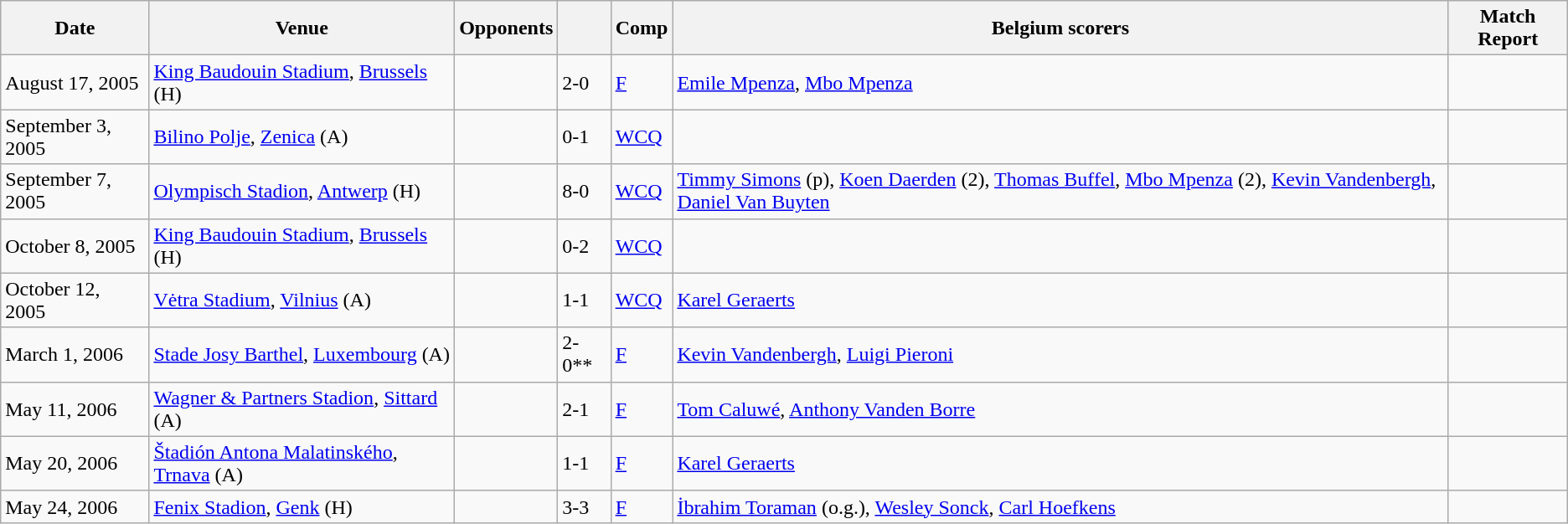<table class="wikitable">
<tr>
<th>Date</th>
<th>Venue</th>
<th>Opponents</th>
<th></th>
<th>Comp</th>
<th>Belgium scorers</th>
<th>Match Report</th>
</tr>
<tr>
<td>August 17, 2005</td>
<td><a href='#'>King Baudouin Stadium</a>, <a href='#'>Brussels</a> (H)</td>
<td></td>
<td>2-0</td>
<td><a href='#'>F</a></td>
<td><a href='#'>Emile Mpenza</a>, <a href='#'>Mbo Mpenza</a></td>
<td></td>
</tr>
<tr>
<td>September 3, 2005</td>
<td><a href='#'>Bilino Polje</a>, <a href='#'>Zenica</a> (A)</td>
<td></td>
<td>0-1</td>
<td><a href='#'>WCQ</a></td>
<td></td>
<td></td>
</tr>
<tr>
<td>September 7, 2005</td>
<td><a href='#'>Olympisch Stadion</a>, <a href='#'>Antwerp</a> (H)</td>
<td></td>
<td>8-0</td>
<td><a href='#'>WCQ</a></td>
<td><a href='#'>Timmy Simons</a> (p), <a href='#'>Koen Daerden</a> (2), <a href='#'>Thomas Buffel</a>, <a href='#'>Mbo Mpenza</a> (2), <a href='#'>Kevin Vandenbergh</a>, <a href='#'>Daniel Van Buyten</a></td>
<td></td>
</tr>
<tr>
<td>October 8, 2005</td>
<td><a href='#'>King Baudouin Stadium</a>, <a href='#'>Brussels</a> (H)</td>
<td></td>
<td>0-2</td>
<td><a href='#'>WCQ</a></td>
<td></td>
<td> </td>
</tr>
<tr>
<td>October 12, 2005</td>
<td><a href='#'>Vėtra Stadium</a>, <a href='#'>Vilnius</a> (A)</td>
<td></td>
<td>1-1</td>
<td><a href='#'>WCQ</a></td>
<td><a href='#'>Karel Geraerts</a></td>
<td> </td>
</tr>
<tr>
<td>March 1, 2006</td>
<td><a href='#'>Stade Josy Barthel</a>, <a href='#'>Luxembourg</a> (A)</td>
<td></td>
<td>2-0**</td>
<td><a href='#'>F</a></td>
<td><a href='#'>Kevin Vandenbergh</a>, <a href='#'>Luigi Pieroni</a></td>
<td> </td>
</tr>
<tr>
<td>May 11, 2006</td>
<td><a href='#'>Wagner & Partners Stadion</a>, <a href='#'>Sittard</a> (A)</td>
<td></td>
<td>2-1</td>
<td><a href='#'>F</a></td>
<td><a href='#'>Tom Caluwé</a>, <a href='#'>Anthony Vanden Borre</a></td>
<td> </td>
</tr>
<tr>
<td>May 20, 2006</td>
<td><a href='#'>Štadión Antona Malatinského</a>, <a href='#'>Trnava</a> (A)</td>
<td></td>
<td>1-1</td>
<td><a href='#'>F</a></td>
<td><a href='#'>Karel Geraerts</a></td>
<td> </td>
</tr>
<tr>
<td>May 24, 2006</td>
<td><a href='#'>Fenix Stadion</a>, <a href='#'>Genk</a> (H)</td>
<td></td>
<td>3-3</td>
<td><a href='#'>F</a></td>
<td><a href='#'>İbrahim Toraman</a> (o.g.), <a href='#'>Wesley Sonck</a>, <a href='#'>Carl Hoefkens</a></td>
<td> </td>
</tr>
</table>
